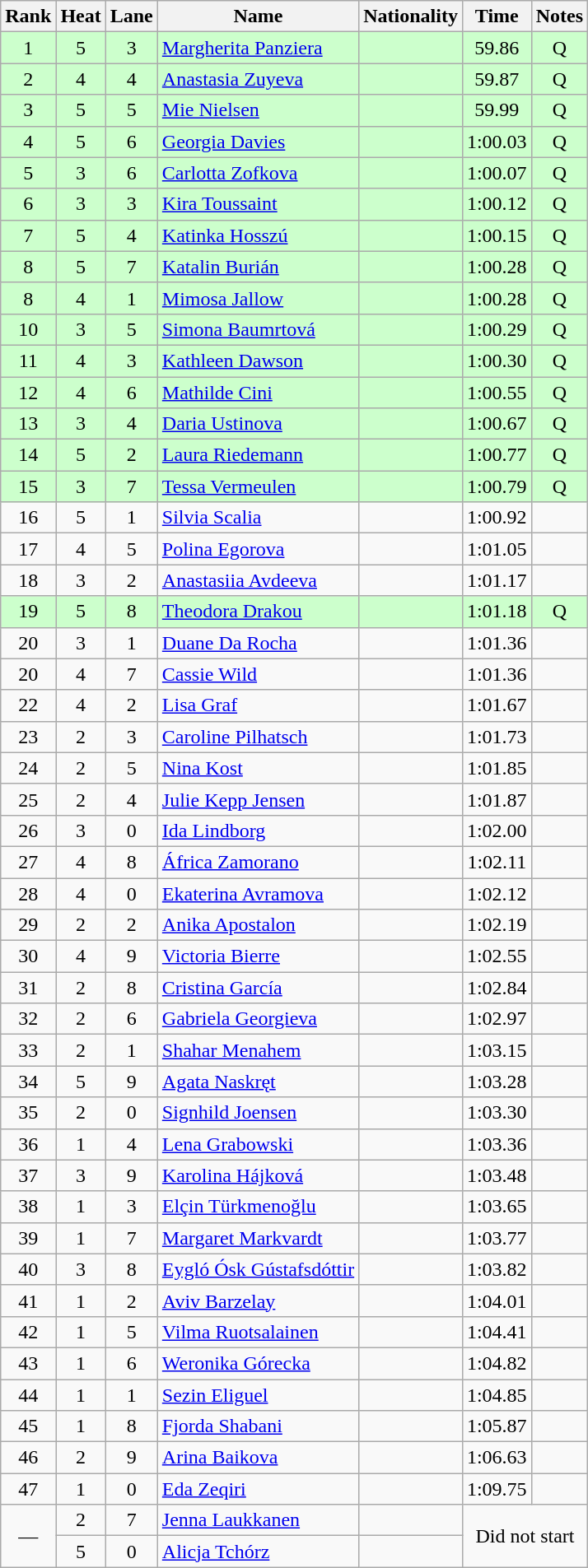<table class="wikitable sortable" style="text-align:center">
<tr>
<th>Rank</th>
<th>Heat</th>
<th>Lane</th>
<th>Name</th>
<th>Nationality</th>
<th>Time</th>
<th>Notes</th>
</tr>
<tr bgcolor=ccffcc>
<td>1</td>
<td>5</td>
<td>3</td>
<td align=left><a href='#'>Margherita Panziera</a></td>
<td align=left></td>
<td>59.86</td>
<td>Q</td>
</tr>
<tr bgcolor=ccffcc>
<td>2</td>
<td>4</td>
<td>4</td>
<td align=left><a href='#'>Anastasia Zuyeva</a></td>
<td align=left></td>
<td>59.87</td>
<td>Q</td>
</tr>
<tr bgcolor=ccffcc>
<td>3</td>
<td>5</td>
<td>5</td>
<td align=left><a href='#'>Mie Nielsen</a></td>
<td align=left></td>
<td>59.99</td>
<td>Q</td>
</tr>
<tr bgcolor=ccffcc>
<td>4</td>
<td>5</td>
<td>6</td>
<td align=left><a href='#'>Georgia Davies</a></td>
<td align=left></td>
<td>1:00.03</td>
<td>Q</td>
</tr>
<tr bgcolor=ccffcc>
<td>5</td>
<td>3</td>
<td>6</td>
<td align=left><a href='#'>Carlotta Zofkova</a></td>
<td align=left></td>
<td>1:00.07</td>
<td>Q</td>
</tr>
<tr bgcolor=ccffcc>
<td>6</td>
<td>3</td>
<td>3</td>
<td align=left><a href='#'>Kira Toussaint</a></td>
<td align=left></td>
<td>1:00.12</td>
<td>Q</td>
</tr>
<tr bgcolor=ccffcc>
<td>7</td>
<td>5</td>
<td>4</td>
<td align=left><a href='#'>Katinka Hosszú</a></td>
<td align=left></td>
<td>1:00.15</td>
<td>Q</td>
</tr>
<tr bgcolor=ccffcc>
<td>8</td>
<td>5</td>
<td>7</td>
<td align=left><a href='#'>Katalin Burián</a></td>
<td align=left></td>
<td>1:00.28</td>
<td>Q</td>
</tr>
<tr bgcolor=ccffcc>
<td>8</td>
<td>4</td>
<td>1</td>
<td align=left><a href='#'>Mimosa Jallow</a></td>
<td align=left></td>
<td>1:00.28</td>
<td>Q</td>
</tr>
<tr bgcolor=ccffcc>
<td>10</td>
<td>3</td>
<td>5</td>
<td align=left><a href='#'>Simona Baumrtová</a></td>
<td align=left></td>
<td>1:00.29</td>
<td>Q</td>
</tr>
<tr bgcolor=ccffcc>
<td>11</td>
<td>4</td>
<td>3</td>
<td align=left><a href='#'>Kathleen Dawson</a></td>
<td align=left></td>
<td>1:00.30</td>
<td>Q</td>
</tr>
<tr bgcolor=ccffcc>
<td>12</td>
<td>4</td>
<td>6</td>
<td align=left><a href='#'>Mathilde Cini</a></td>
<td align=left></td>
<td>1:00.55</td>
<td>Q</td>
</tr>
<tr bgcolor=ccffcc>
<td>13</td>
<td>3</td>
<td>4</td>
<td align=left><a href='#'>Daria Ustinova</a></td>
<td align=left></td>
<td>1:00.67</td>
<td>Q</td>
</tr>
<tr bgcolor=ccffcc>
<td>14</td>
<td>5</td>
<td>2</td>
<td align=left><a href='#'>Laura Riedemann</a></td>
<td align=left></td>
<td>1:00.77</td>
<td>Q</td>
</tr>
<tr bgcolor=ccffcc>
<td>15</td>
<td>3</td>
<td>7</td>
<td align=left><a href='#'>Tessa Vermeulen</a></td>
<td align=left></td>
<td>1:00.79</td>
<td>Q</td>
</tr>
<tr>
<td>16</td>
<td>5</td>
<td>1</td>
<td align=left><a href='#'>Silvia Scalia</a></td>
<td align=left></td>
<td>1:00.92</td>
<td></td>
</tr>
<tr>
<td>17</td>
<td>4</td>
<td>5</td>
<td align=left><a href='#'>Polina Egorova</a></td>
<td align=left></td>
<td>1:01.05</td>
<td></td>
</tr>
<tr>
<td>18</td>
<td>3</td>
<td>2</td>
<td align=left><a href='#'>Anastasiia Avdeeva</a></td>
<td align=left></td>
<td>1:01.17</td>
<td></td>
</tr>
<tr bgcolor=ccffcc>
<td>19</td>
<td>5</td>
<td>8</td>
<td align=left><a href='#'>Theodora Drakou</a></td>
<td align=left></td>
<td>1:01.18</td>
<td>Q</td>
</tr>
<tr>
<td>20</td>
<td>3</td>
<td>1</td>
<td align=left><a href='#'>Duane Da Rocha</a></td>
<td align=left></td>
<td>1:01.36</td>
<td></td>
</tr>
<tr>
<td>20</td>
<td>4</td>
<td>7</td>
<td align=left><a href='#'>Cassie Wild</a></td>
<td align=left></td>
<td>1:01.36</td>
<td></td>
</tr>
<tr>
<td>22</td>
<td>4</td>
<td>2</td>
<td align=left><a href='#'>Lisa Graf</a></td>
<td align=left></td>
<td>1:01.67</td>
<td></td>
</tr>
<tr>
<td>23</td>
<td>2</td>
<td>3</td>
<td align=left><a href='#'>Caroline Pilhatsch</a></td>
<td align=left></td>
<td>1:01.73</td>
<td></td>
</tr>
<tr>
<td>24</td>
<td>2</td>
<td>5</td>
<td align=left><a href='#'>Nina Kost</a></td>
<td align=left></td>
<td>1:01.85</td>
<td></td>
</tr>
<tr>
<td>25</td>
<td>2</td>
<td>4</td>
<td align=left><a href='#'>Julie Kepp Jensen</a></td>
<td align=left></td>
<td>1:01.87</td>
<td></td>
</tr>
<tr>
<td>26</td>
<td>3</td>
<td>0</td>
<td align=left><a href='#'>Ida Lindborg</a></td>
<td align=left></td>
<td>1:02.00</td>
<td></td>
</tr>
<tr>
<td>27</td>
<td>4</td>
<td>8</td>
<td align=left><a href='#'>África Zamorano</a></td>
<td align=left></td>
<td>1:02.11</td>
<td></td>
</tr>
<tr>
<td>28</td>
<td>4</td>
<td>0</td>
<td align=left><a href='#'>Ekaterina Avramova</a></td>
<td align=left></td>
<td>1:02.12</td>
<td></td>
</tr>
<tr>
<td>29</td>
<td>2</td>
<td>2</td>
<td align=left><a href='#'>Anika Apostalon</a></td>
<td align=left></td>
<td>1:02.19</td>
<td></td>
</tr>
<tr>
<td>30</td>
<td>4</td>
<td>9</td>
<td align=left><a href='#'>Victoria Bierre</a></td>
<td align=left></td>
<td>1:02.55</td>
<td></td>
</tr>
<tr>
<td>31</td>
<td>2</td>
<td>8</td>
<td align=left><a href='#'>Cristina García</a></td>
<td align=left></td>
<td>1:02.84</td>
<td></td>
</tr>
<tr>
<td>32</td>
<td>2</td>
<td>6</td>
<td align=left><a href='#'>Gabriela Georgieva</a></td>
<td align=left></td>
<td>1:02.97</td>
<td></td>
</tr>
<tr>
<td>33</td>
<td>2</td>
<td>1</td>
<td align=left><a href='#'>Shahar Menahem</a></td>
<td align=left></td>
<td>1:03.15</td>
<td></td>
</tr>
<tr>
<td>34</td>
<td>5</td>
<td>9</td>
<td align=left><a href='#'>Agata Naskręt</a></td>
<td align=left></td>
<td>1:03.28</td>
<td></td>
</tr>
<tr>
<td>35</td>
<td>2</td>
<td>0</td>
<td align=left><a href='#'>Signhild Joensen</a></td>
<td align=left></td>
<td>1:03.30</td>
<td></td>
</tr>
<tr>
<td>36</td>
<td>1</td>
<td>4</td>
<td align=left><a href='#'>Lena Grabowski</a></td>
<td align=left></td>
<td>1:03.36</td>
<td></td>
</tr>
<tr>
<td>37</td>
<td>3</td>
<td>9</td>
<td align=left><a href='#'>Karolina Hájková</a></td>
<td align=left></td>
<td>1:03.48</td>
<td></td>
</tr>
<tr>
<td>38</td>
<td>1</td>
<td>3</td>
<td align=left><a href='#'>Elçin Türkmenoğlu</a></td>
<td align=left></td>
<td>1:03.65</td>
<td></td>
</tr>
<tr>
<td>39</td>
<td>1</td>
<td>7</td>
<td align=left><a href='#'>Margaret Markvardt</a></td>
<td align=left></td>
<td>1:03.77</td>
<td></td>
</tr>
<tr>
<td>40</td>
<td>3</td>
<td>8</td>
<td align=left><a href='#'>Eygló Ósk Gústafsdóttir</a></td>
<td align=left></td>
<td>1:03.82</td>
<td></td>
</tr>
<tr>
<td>41</td>
<td>1</td>
<td>2</td>
<td align=left><a href='#'>Aviv Barzelay</a></td>
<td align=left></td>
<td>1:04.01</td>
<td></td>
</tr>
<tr>
<td>42</td>
<td>1</td>
<td>5</td>
<td align=left><a href='#'>Vilma Ruotsalainen</a></td>
<td align=left></td>
<td>1:04.41</td>
<td></td>
</tr>
<tr>
<td>43</td>
<td>1</td>
<td>6</td>
<td align=left><a href='#'>Weronika Górecka</a></td>
<td align=left></td>
<td>1:04.82</td>
<td></td>
</tr>
<tr>
<td>44</td>
<td>1</td>
<td>1</td>
<td align=left><a href='#'>Sezin Eliguel</a></td>
<td align=left></td>
<td>1:04.85</td>
<td></td>
</tr>
<tr>
<td>45</td>
<td>1</td>
<td>8</td>
<td align=left><a href='#'>Fjorda Shabani</a></td>
<td align=left></td>
<td>1:05.87</td>
<td></td>
</tr>
<tr>
<td>46</td>
<td>2</td>
<td>9</td>
<td align=left><a href='#'>Arina Baikova</a></td>
<td align=left></td>
<td>1:06.63</td>
<td></td>
</tr>
<tr>
<td>47</td>
<td>1</td>
<td>0</td>
<td align=left><a href='#'>Eda Zeqiri</a></td>
<td align=left></td>
<td>1:09.75</td>
<td></td>
</tr>
<tr>
<td rowspan=2>—</td>
<td>2</td>
<td>7</td>
<td align=left><a href='#'>Jenna Laukkanen</a></td>
<td align=left></td>
<td colspan=2 rowspan=2>Did not start</td>
</tr>
<tr>
<td>5</td>
<td>0</td>
<td align=left><a href='#'>Alicja Tchórz</a></td>
<td align=left></td>
</tr>
</table>
